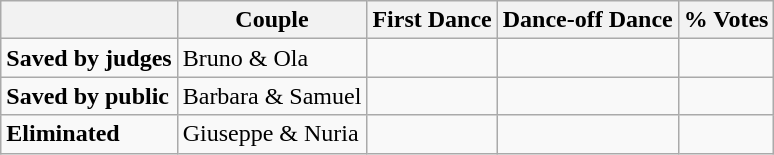<table class="wikitable">
<tr>
<th></th>
<th>Couple</th>
<th>First Dance</th>
<th>Dance-off Dance</th>
<th>% Votes</th>
</tr>
<tr>
<td><strong>Saved by judges</strong></td>
<td>Bruno & Ola</td>
<td></td>
<td></td>
<td></td>
</tr>
<tr>
<td><strong>Saved by public</strong></td>
<td>Barbara & Samuel</td>
<td></td>
<td></td>
<td></td>
</tr>
<tr>
<td><strong>Eliminated</strong></td>
<td>Giuseppe & Nuria</td>
<td></td>
<td></td>
<td></td>
</tr>
</table>
